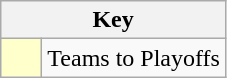<table class="wikitable" style="text-align: center;">
<tr>
<th colspan=2>Key</th>
</tr>
<tr>
<td style="background:#ffffcc; width:20px;"></td>
<td align=left>Teams to Playoffs</td>
</tr>
</table>
